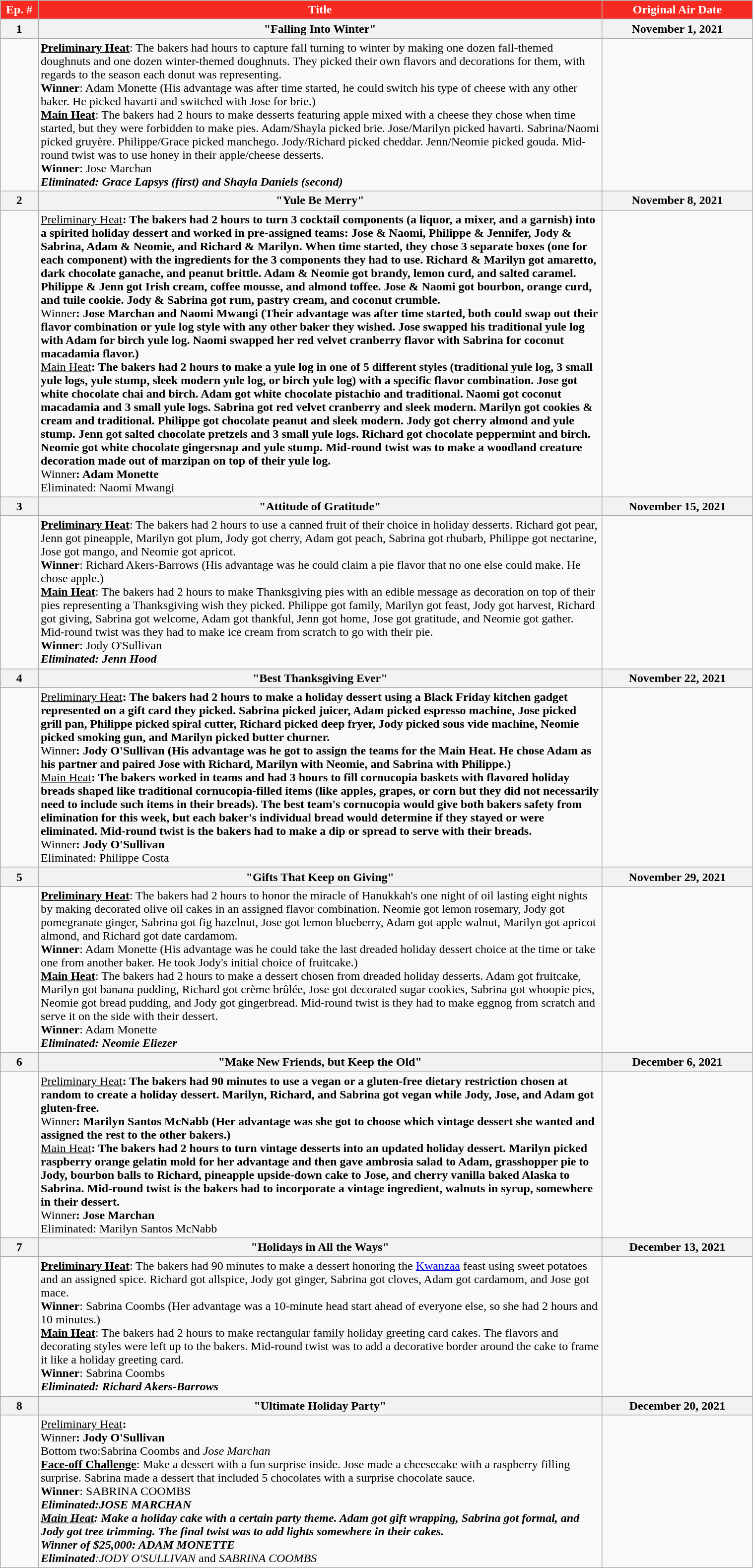<table class="wikitable plainrowheaders" style="width:80%;">
<tr>
<th style="background-color: #f62a20; color: #FFFFFF;" width=5%>Ep. #</th>
<th style="background-color: #f62a20; color: #FFFFFF;">Title</th>
<th style="background-color: #f62a20; color: #FFFFFF;" width=20%>Original Air Date</th>
</tr>
<tr>
<th>1</th>
<th>"Falling Into Winter"</th>
<th>November 1, 2021</th>
</tr>
<tr>
<td></td>
<td><strong><u>Preliminary Heat</u></strong>: The bakers had  hours to capture fall turning to winter by making one dozen fall-themed doughnuts and one dozen winter-themed doughnuts. They picked their own flavors and decorations for them, with regards to the season each donut was representing.<br><strong>Winner</strong>: Adam Monette (His advantage was after time started, he could switch his type of cheese with any other baker. He picked havarti and switched with Jose for brie.)<br><strong><u>Main Heat</u></strong>: The bakers had 2 hours to make desserts featuring apple mixed with a cheese they chose when time started, but they were forbidden to make pies. Adam/Shayla picked brie. Jose/Marilyn picked havarti. Sabrina/Naomi picked gruyère. Philippe/Grace picked manchego. Jody/Richard picked cheddar. Jenn/Neomie picked gouda. Mid-round twist was to use honey in their apple/cheese desserts.<br><strong>Winner</strong>: Jose Marchan<br><strong><em>Eliminated<strong>: Grace Lapsys<em> (first) and </em>Shayla Daniels<em> (second)</td>
<td></td>
</tr>
<tr>
<th>2</th>
<th>"Yule Be Merry"</th>
<th>November 8, 2021</th>
</tr>
<tr>
<td></td>
<td></strong><u>Preliminary Heat</u><strong>: The bakers had 2 hours to turn 3 cocktail components (a liquor, a mixer, and a garnish) into a spirited holiday dessert and worked in pre-assigned teams: Jose & Naomi, Philippe & Jennifer, Jody & Sabrina, Adam & Neomie, and Richard & Marilyn. When time started, they chose 3 separate boxes (one for each component) with the ingredients for the 3 components they had to use. Richard & Marilyn got amaretto, dark chocolate ganache, and peanut brittle. Adam & Neomie got brandy, lemon curd, and salted caramel. Philippe & Jenn got Irish cream, coffee mousse, and almond toffee. Jose & Naomi got bourbon, orange curd, and tuile cookie. Jody & Sabrina got rum, pastry cream, and coconut crumble.<br></strong>Winner<strong>: Jose Marchan and Naomi Mwangi (Their advantage was after time started, both could swap out their flavor combination or yule log style with any other baker they wished. Jose swapped his traditional yule log with Adam for birch yule log. Naomi swapped her red velvet cranberry flavor with Sabrina for coconut macadamia flavor.)<br></strong><u>Main Heat</u><strong>: The bakers had 2 hours to make a yule log in one of 5 different styles (traditional yule log, 3 small yule logs, yule stump, sleek modern yule log, or birch yule log) with a specific flavor combination. Jose got white chocolate chai and birch. Adam got white chocolate pistachio and traditional. Naomi got coconut macadamia and 3 small yule logs. Sabrina got red velvet cranberry and sleek modern. Marilyn got cookies & cream and traditional. Philippe got chocolate peanut and sleek modern. Jody got cherry almond and yule stump. Jenn got salted chocolate pretzels and 3 small yule logs. Richard got chocolate peppermint and birch. Neomie got white chocolate gingersnap and yule stump. Mid-round twist was to make a woodland creature decoration made out of marzipan on top of their yule log.<br></strong>Winner<strong>: Adam Monette<br></em></strong>Eliminated</strong>: Naomi Mwangi</em></td>
<td></td>
</tr>
<tr>
<th>3</th>
<th>"Attitude of Gratitude"</th>
<th>November 15, 2021</th>
</tr>
<tr>
<td></td>
<td><strong><u>Preliminary Heat</u></strong>: The bakers had 2 hours to use a canned fruit of their choice in holiday desserts. Richard got pear, Jenn got pineapple, Marilyn got plum, Jody got cherry, Adam got peach, Sabrina got rhubarb, Philippe got nectarine, Jose got mango, and Neomie got apricot.<br><strong>Winner</strong>: Richard Akers-Barrows (His advantage was he could claim a pie flavor that no one else could make. He chose apple.)<br><strong><u>Main Heat</u></strong>: The bakers had 2 hours to make Thanksgiving pies with an edible message as decoration on top of their pies representing a Thanksgiving wish they picked. Philippe got family, Marilyn got feast, Jody got harvest, Richard got giving, Sabrina got welcome, Adam got thankful, Jenn got home, Jose got gratitude, and Neomie got gather. Mid-round twist was they had to make ice cream from scratch to go with their pie.<br><strong>Winner</strong>: Jody O'Sullivan<br><strong><em>Eliminated<strong>: Jenn Hood<em></td>
<td></td>
</tr>
<tr>
<th>4</th>
<th>"Best Thanksgiving Ever"</th>
<th>November 22, 2021</th>
</tr>
<tr>
<td></td>
<td></strong><u>Preliminary Heat</u><strong>: The bakers had 2 hours to make a holiday dessert using a Black Friday kitchen gadget represented on a gift card they picked. Sabrina picked juicer, Adam picked espresso machine, Jose picked grill pan, Philippe picked spiral cutter, Richard picked deep fryer, Jody picked sous vide machine, Neomie picked smoking gun, and Marilyn picked butter churner.<br></strong>Winner<strong>: Jody O'Sullivan (His advantage was he got to assign the teams for the Main Heat. He chose Adam as his partner and paired Jose with Richard, Marilyn with Neomie, and Sabrina with Philippe.)<br></strong><u>Main Heat</u><strong>: The bakers worked in teams and had 3 hours to fill cornucopia baskets with flavored holiday breads shaped like traditional cornucopia-filled items (like apples, grapes, or corn but they did not necessarily need to include such items in their breads). The best team's cornucopia would give both bakers safety from elimination for this week, but each baker's individual bread would determine if they stayed or were eliminated. Mid-round twist is the bakers had to make a dip or spread to serve with their breads.<br></strong>Winner<strong>: Jody O'Sullivan<br></em></strong>Eliminated</strong>: Philippe Costa</em></td>
<td></td>
</tr>
<tr>
<th>5</th>
<th>"Gifts That Keep on Giving"</th>
<th>November 29, 2021</th>
</tr>
<tr>
<td></td>
<td><strong><u>Preliminary Heat</u></strong>: The bakers had 2 hours to honor the miracle of Hanukkah's one night of oil lasting eight nights by making decorated olive oil cakes in an assigned flavor combination. Neomie got lemon rosemary, Jody got pomegranate ginger, Sabrina got fig hazelnut, Jose got lemon blueberry, Adam got apple walnut, Marilyn got apricot almond, and Richard got date cardamom.<br><strong>Winner</strong>: Adam Monette (His advantage was he could take the last dreaded holiday dessert choice at the time or take one from another baker. He took Jody's initial choice of fruitcake.)<br><strong><u>Main Heat</u></strong>: The bakers had 2 hours to make a dessert chosen from dreaded holiday desserts. Adam got fruitcake, Marilyn got banana pudding, Richard got crème brûlée, Jose got decorated sugar cookies, Sabrina got whoopie pies, Neomie got bread pudding, and Jody got gingerbread. Mid-round twist is they had to make eggnog from scratch and serve it on the side with their dessert.<br><strong>Winner</strong>: Adam Monette<br><strong><em>Eliminated<strong>: Neomie Eliezer<em></td>
<td></td>
</tr>
<tr>
<th>6</th>
<th>"Make New Friends, but Keep the Old"</th>
<th>December 6, 2021</th>
</tr>
<tr>
<td></td>
<td></strong><u>Preliminary Heat</u><strong>: The bakers had 90 minutes to use a vegan or a gluten-free dietary restriction chosen at random to create a holiday dessert. Marilyn, Richard, and Sabrina got vegan while Jody, Jose, and Adam got gluten-free.<br></strong>Winner<strong>: Marilyn Santos McNabb (Her advantage was she got to choose which vintage dessert she wanted and assigned the rest to the other bakers.)<br></strong><u>Main Heat</u><strong>: The bakers had 2 hours to turn vintage desserts into an updated holiday dessert. Marilyn picked raspberry orange gelatin mold for her advantage and then gave ambrosia salad to Adam, grasshopper pie to Jody, bourbon balls to Richard, pineapple upside-down cake to Jose, and cherry vanilla baked Alaska to Sabrina. Mid-round twist is the bakers had to incorporate a vintage ingredient, walnuts in syrup, somewhere in their dessert.<br></strong>Winner<strong>: Jose Marchan<br></em></strong>Eliminated</strong>: Marilyn Santos McNabb</em></td>
<td></td>
</tr>
<tr>
<th>7</th>
<th>"Holidays in All the Ways"</th>
<th>December 13, 2021</th>
</tr>
<tr>
<td></td>
<td><strong><u>Preliminary Heat</u></strong>: The bakers had 90 minutes to make a dessert honoring the <a href='#'>Kwanzaa</a> feast using sweet potatoes and an assigned spice. Richard got allspice, Jody got ginger, Sabrina got cloves, Adam got cardamom, and Jose got mace.<br><strong>Winner</strong>: Sabrina Coombs (Her advantage was a 10-minute head start ahead of everyone else, so she had 2 hours and 10 minutes.)<br><strong><u>Main Heat</u></strong>: The bakers had 2 hours to make rectangular family holiday greeting card cakes. The flavors and decorating styles were left up to the bakers. Mid-round twist was to add a decorative border around the cake to frame it like a holiday greeting card.<br><strong>Winner</strong>: Sabrina Coombs<br><strong><em>Eliminated<strong>: Richard Akers-Barrows<em></td>
<td></td>
</tr>
<tr>
<th>8</th>
<th>"Ultimate Holiday Party"</th>
<th>December 20, 2021</th>
</tr>
<tr>
<td></td>
<td></strong><u>Preliminary Heat</u><strong>:<br></strong>Winner<strong>: Jody O'Sullivan<br></em></strong>Bottom two</strong>:Sabrina Coombs </em> and <em>Jose Marchan </em><br><strong><u>Face-off Challenge</u></strong>: Make a dessert with a fun surprise inside. Jose made a cheesecake with a raspberry filling surprise. Sabrina made a dessert that included 5 chocolates with a surprise chocolate sauce.<br><strong>Winner</strong>: SABRINA COOMBS<br><strong><em>Eliminated<strong>:JOSE MARCHAN <em><br></strong><u>Main Heat</u><strong>: Make a holiday cake with a certain party theme. Adam got gift wrapping, Sabrina got formal, and Jody got tree trimming. The final twist was to add lights somewhere in their cakes.<br></strong>Winner of $25,000<strong>: ADAM MONETTE<br></em></strong>Eliminated</strong>:JODY O'SULLIVAN</em> and <em>SABRINA COOMBS </em></td>
<td></td>
</tr>
</table>
